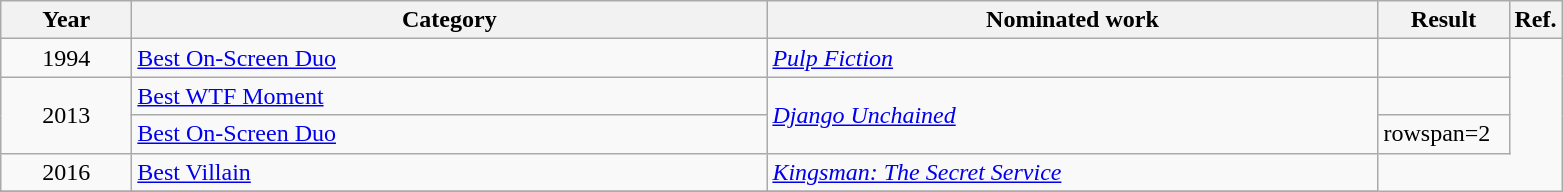<table class=wikitable>
<tr>
<th scope="col" style="width:5em;">Year</th>
<th scope="col" style="width:26em;">Category</th>
<th scope="col" style="width:25em;">Nominated work</th>
<th scope="col" style="width:5em;">Result</th>
<th>Ref.</th>
</tr>
<tr>
<td style="text-align:center;">1994</td>
<td><a href='#'>Best On-Screen Duo</a> </td>
<td><em><a href='#'>Pulp Fiction</a></em></td>
<td></td>
</tr>
<tr>
<td style="text-align:center;", rowspan=2>2013</td>
<td><a href='#'>Best WTF Moment</a> </td>
<td rowspan=2><em><a href='#'>Django Unchained</a></em></td>
<td></td>
</tr>
<tr>
<td><a href='#'>Best On-Screen Duo</a> </td>
<td>rowspan=2 </td>
</tr>
<tr>
<td style="text-align:center;">2016</td>
<td><a href='#'>Best Villain</a></td>
<td><em><a href='#'>Kingsman: The Secret Service</a></em></td>
</tr>
<tr>
</tr>
</table>
